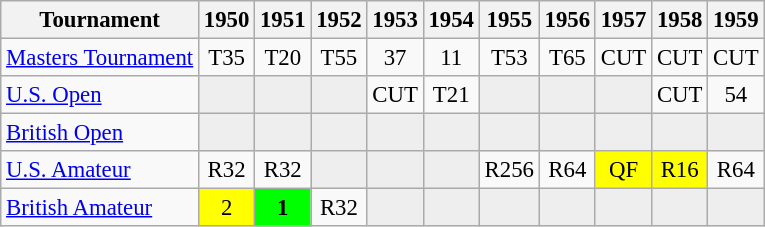<table class="wikitable" style="font-size:95%;text-align:center;">
<tr>
<th>Tournament</th>
<th>1950</th>
<th>1951</th>
<th>1952</th>
<th>1953</th>
<th>1954</th>
<th>1955</th>
<th>1956</th>
<th>1957</th>
<th>1958</th>
<th>1959</th>
</tr>
<tr>
<td align=left><a href='#'>Masters Tournament</a></td>
<td>T35</td>
<td>T20</td>
<td>T55</td>
<td>37</td>
<td>11</td>
<td>T53</td>
<td>T65</td>
<td>CUT</td>
<td>CUT</td>
<td>CUT</td>
</tr>
<tr>
<td align=left><a href='#'>U.S. Open</a></td>
<td style="background:#eeeeee;"></td>
<td style="background:#eeeeee;"></td>
<td style="background:#eeeeee;"></td>
<td>CUT</td>
<td>T21</td>
<td style="background:#eeeeee;"></td>
<td style="background:#eeeeee;"></td>
<td style="background:#eeeeee;"></td>
<td>CUT</td>
<td>54</td>
</tr>
<tr>
<td align=left><a href='#'>British Open</a></td>
<td style="background:#eeeeee;"></td>
<td style="background:#eeeeee;"></td>
<td style="background:#eeeeee;"></td>
<td style="background:#eeeeee;"></td>
<td style="background:#eeeeee;"></td>
<td style="background:#eeeeee;"></td>
<td style="background:#eeeeee;"></td>
<td style="background:#eeeeee;"></td>
<td style="background:#eeeeee;"></td>
<td style="background:#eeeeee;"></td>
</tr>
<tr>
<td align=left><a href='#'>U.S. Amateur</a></td>
<td>R32</td>
<td>R32</td>
<td style="background:#eeeeee;"></td>
<td style="background:#eeeeee;"></td>
<td style="background:#eeeeee;"></td>
<td>R256</td>
<td>R64</td>
<td style="background:yellow;">QF</td>
<td style="background:yellow;">R16</td>
<td>R64</td>
</tr>
<tr>
<td align=left><a href='#'>British Amateur</a></td>
<td style="background:yellow;">2</td>
<td style="background:lime;"><strong>1</strong></td>
<td>R32</td>
<td style="background:#eeeeee;"></td>
<td style="background:#eeeeee;"></td>
<td style="background:#eeeeee;"></td>
<td style="background:#eeeeee;"></td>
<td style="background:#eeeeee;"></td>
<td style="background:#eeeeee;"></td>
<td style="background:#eeeeee;"></td>
</tr>
</table>
